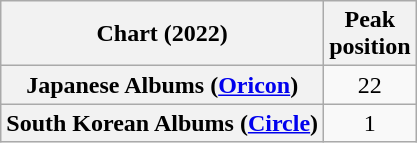<table class="wikitable plainrowheaders" style="text-align:center">
<tr>
<th scope="col">Chart (2022)</th>
<th scope="col">Peak<br>position</th>
</tr>
<tr>
<th scope="row">Japanese Albums (<a href='#'>Oricon</a>)</th>
<td>22</td>
</tr>
<tr>
<th scope="row">South Korean Albums (<a href='#'>Circle</a>)</th>
<td>1</td>
</tr>
</table>
